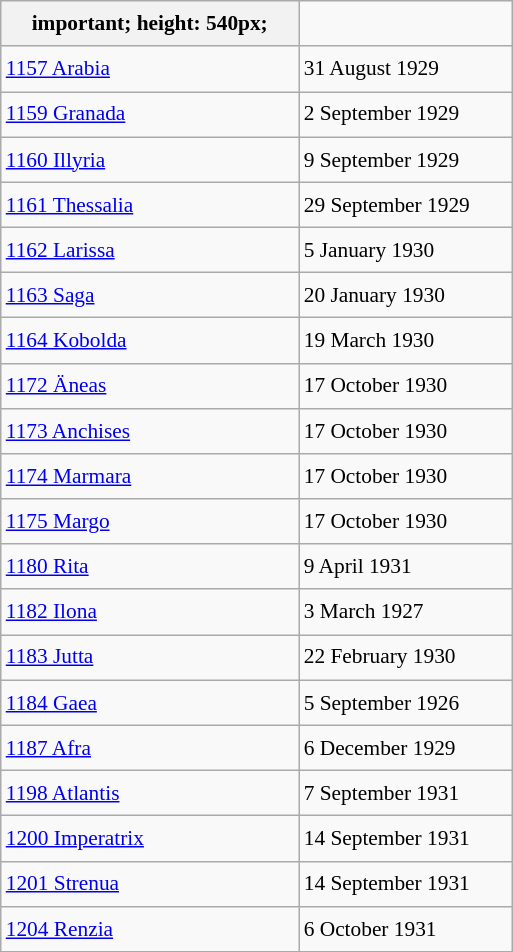<table class="wikitable" style="font-size: 89%; float: left; width: 24em; margin-right: 1em; line-height: 1.65em">
<tr>
<th>important; height: 540px;</th>
</tr>
<tr>
<td><a href='#'>1157 Arabia</a></td>
<td>31 August 1929</td>
</tr>
<tr>
<td><a href='#'>1159 Granada</a></td>
<td>2 September 1929</td>
</tr>
<tr>
<td><a href='#'>1160 Illyria</a></td>
<td>9 September 1929</td>
</tr>
<tr>
<td><a href='#'>1161 Thessalia</a></td>
<td>29 September 1929</td>
</tr>
<tr>
<td><a href='#'>1162 Larissa</a></td>
<td>5 January 1930</td>
</tr>
<tr>
<td><a href='#'>1163 Saga</a></td>
<td>20 January 1930</td>
</tr>
<tr>
<td><a href='#'>1164 Kobolda</a></td>
<td>19 March 1930</td>
</tr>
<tr>
<td><a href='#'>1172 Äneas</a></td>
<td>17 October 1930</td>
</tr>
<tr>
<td><a href='#'>1173 Anchises</a></td>
<td>17 October 1930</td>
</tr>
<tr>
<td><a href='#'>1174 Marmara</a></td>
<td>17 October 1930</td>
</tr>
<tr>
<td><a href='#'>1175 Margo</a></td>
<td>17 October 1930</td>
</tr>
<tr>
<td><a href='#'>1180 Rita</a></td>
<td>9 April 1931</td>
</tr>
<tr>
<td><a href='#'>1182 Ilona</a></td>
<td>3 March 1927</td>
</tr>
<tr>
<td><a href='#'>1183 Jutta</a></td>
<td>22 February 1930</td>
</tr>
<tr>
<td><a href='#'>1184 Gaea</a></td>
<td>5 September 1926</td>
</tr>
<tr>
<td><a href='#'>1187 Afra</a></td>
<td>6 December 1929</td>
</tr>
<tr>
<td><a href='#'>1198 Atlantis</a></td>
<td>7 September 1931</td>
</tr>
<tr>
<td><a href='#'>1200 Imperatrix</a></td>
<td>14 September 1931</td>
</tr>
<tr>
<td><a href='#'>1201 Strenua</a></td>
<td>14 September 1931</td>
</tr>
<tr>
<td><a href='#'>1204 Renzia</a></td>
<td>6 October 1931</td>
</tr>
</table>
